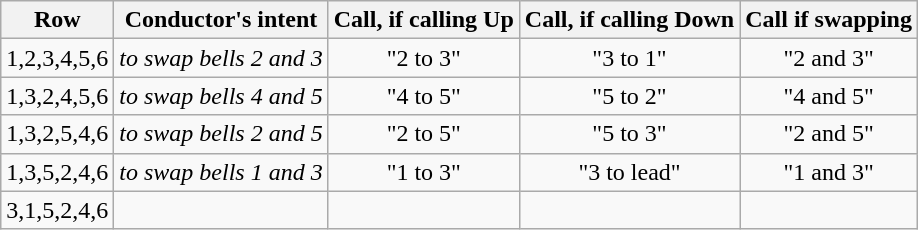<table class="wikitable" style="margin-left: 5em">
<tr>
<th>Row</th>
<th>Conductor's intent</th>
<th>Call, if calling Up</th>
<th>Call, if calling Down</th>
<th>Call if swapping</th>
</tr>
<tr>
<td style="text-align:center;">1,<span>2</span>,<span>3</span>,4,5,6</td>
<td><em>to swap bells 2 and 3</em></td>
<td style="text-align:center;">"2 to 3"</td>
<td style="text-align:center;">"3 to 1"</td>
<td style="text-align:center;">"2 and 3"</td>
</tr>
<tr>
<td style="text-align:center;">1,3,2,<span>4,5</span>,6</td>
<td><em>to swap bells 4 and 5</em></td>
<td style="text-align:center;">"4 to 5"</td>
<td style="text-align:center;">"5 to 2"</td>
<td style="text-align:center;">"4 and 5"</td>
</tr>
<tr>
<td style="text-align:center;">1,3,<span>2,5</span>,4,6</td>
<td><em>to swap bells 2 and 5</em></td>
<td style="text-align:center;">"2 to 5"</td>
<td style="text-align:center;">"5 to 3"</td>
<td style="text-align:center;">"2 and 5"</td>
</tr>
<tr>
<td style="text-align:center;"><span>1,3</span>,5,2,4,6</td>
<td><em>to swap bells 1 and 3</em></td>
<td style="text-align:center;">"1 to 3"</td>
<td style="text-align:center;">"3 to lead"</td>
<td style="text-align:center;">"1 and 3"</td>
</tr>
<tr>
<td style="text-align:center;">3,1,5,2,4,6</td>
<td></td>
<td></td>
<td></td>
</tr>
</table>
